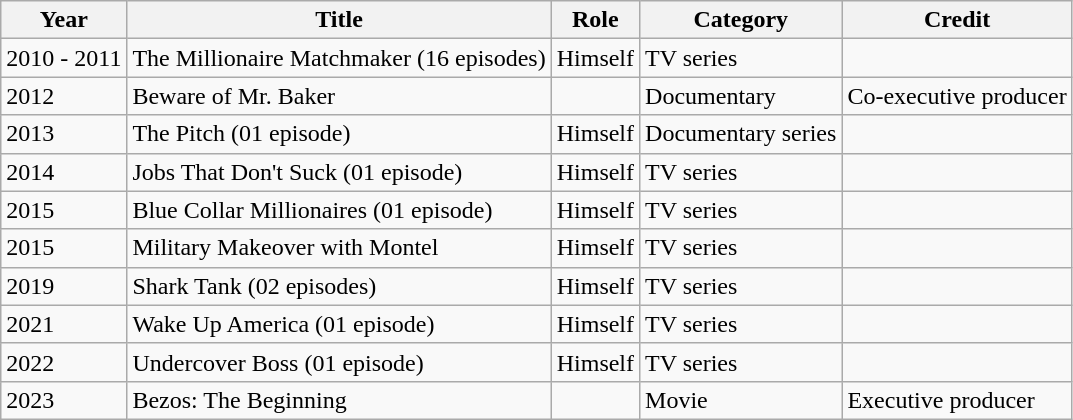<table class="wikitable">
<tr>
<th>Year</th>
<th>Title</th>
<th>Role</th>
<th>Category</th>
<th><strong>Credit</strong></th>
</tr>
<tr>
<td>2010 - 2011</td>
<td>The Millionaire  Matchmaker (16 episodes)</td>
<td>Himself</td>
<td>TV series</td>
<td></td>
</tr>
<tr>
<td>2012</td>
<td>Beware of Mr.  Baker</td>
<td></td>
<td>Documentary</td>
<td>Co-executive  producer</td>
</tr>
<tr>
<td>2013</td>
<td>The Pitch (01  episode)</td>
<td>Himself</td>
<td>Documentary series</td>
<td></td>
</tr>
<tr>
<td>2014</td>
<td>Jobs That Don't  Suck (01 episode)</td>
<td>Himself</td>
<td>TV series</td>
<td></td>
</tr>
<tr>
<td>2015</td>
<td>Blue Collar  Millionaires (01 episode)</td>
<td>Himself</td>
<td>TV series</td>
<td></td>
</tr>
<tr>
<td>2015</td>
<td>Military Makeover  with Montel</td>
<td>Himself</td>
<td>TV series</td>
<td></td>
</tr>
<tr>
<td>2019</td>
<td>Shark Tank (02  episodes)</td>
<td>Himself</td>
<td>TV series</td>
<td></td>
</tr>
<tr>
<td>2021</td>
<td>Wake Up America  (01 episode)</td>
<td>Himself</td>
<td>TV series</td>
<td></td>
</tr>
<tr>
<td>2022</td>
<td>Undercover Boss  (01 episode)</td>
<td>Himself</td>
<td>TV series</td>
<td></td>
</tr>
<tr>
<td>2023</td>
<td>Bezos: The  Beginning</td>
<td></td>
<td>Movie</td>
<td>Executive producer</td>
</tr>
</table>
